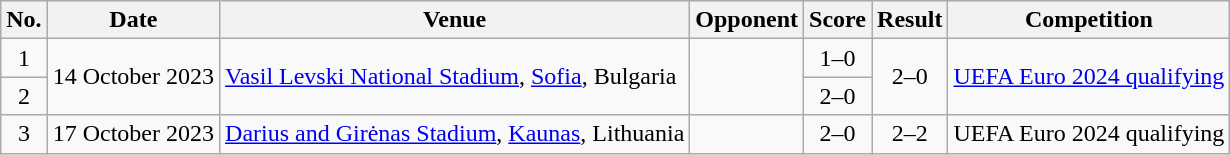<table class="wikitable sortable">
<tr>
<th scope="col">No.</th>
<th scope="col">Date</th>
<th scope="col">Venue</th>
<th scope="col">Opponent</th>
<th scope="col">Score</th>
<th scope="col">Result</th>
<th scope="col">Competition</th>
</tr>
<tr>
<td align=center>1</td>
<td rowspan=2>14 October 2023</td>
<td rowspan=2><a href='#'>Vasil Levski National Stadium</a>, <a href='#'>Sofia</a>, Bulgaria</td>
<td rowspan=2></td>
<td align=center>1–0</td>
<td rowspan=2; align=center>2–0</td>
<td rowspan=2><a href='#'>UEFA Euro 2024 qualifying</a></td>
</tr>
<tr>
<td align=center>2</td>
<td align=center>2–0</td>
</tr>
<tr>
<td align=center>3</td>
<td>17 October 2023</td>
<td><a href='#'>Darius and Girėnas Stadium</a>, <a href='#'>Kaunas</a>, Lithuania</td>
<td></td>
<td align=center>2–0</td>
<td align=center>2–2</td>
<td>UEFA Euro 2024 qualifying</td>
</tr>
</table>
